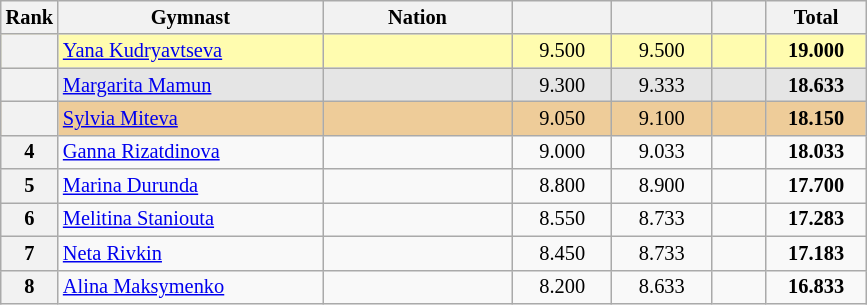<table class="wikitable sortable" style="text-align:center; font-size:85%">
<tr>
<th scope="col" style="width:20px;">Rank</th>
<th ! scope="col" style="width:170px;">Gymnast</th>
<th ! scope="col" style="width:120px;">Nation</th>
<th ! scope="col" style="width:60px;"></th>
<th ! scope="col" style="width:60px;"></th>
<th ! scope="col" style="width:30px;"></th>
<th ! scope="col" style="width:60px;">Total</th>
</tr>
<tr bgcolor=fffcaf>
<th scope=row></th>
<td align=left><a href='#'>Yana Kudryavtseva</a></td>
<td style="text-align:left;"></td>
<td>9.500</td>
<td>9.500</td>
<td></td>
<td><strong>19.000</strong></td>
</tr>
<tr bgcolor=e5e5e5>
<th scope=row></th>
<td align=left><a href='#'>Margarita Mamun</a></td>
<td style="text-align:left;"></td>
<td>9.300</td>
<td>9.333</td>
<td></td>
<td><strong>18.633</strong></td>
</tr>
<tr bgcolor=eecc99>
<th scope=row></th>
<td align=left><a href='#'>Sylvia Miteva</a></td>
<td style="text-align:left;"></td>
<td>9.050</td>
<td>9.100</td>
<td></td>
<td><strong>18.150</strong></td>
</tr>
<tr>
<th scope=row>4</th>
<td align=left><a href='#'>Ganna Rizatdinova</a></td>
<td style="text-align:left;"></td>
<td>9.000</td>
<td>9.033</td>
<td></td>
<td><strong>18.033</strong></td>
</tr>
<tr>
<th scope=row>5</th>
<td align=left><a href='#'>Marina Durunda</a></td>
<td style="text-align:left;"></td>
<td>8.800</td>
<td>8.900</td>
<td></td>
<td><strong>17.700</strong></td>
</tr>
<tr>
<th scope=row>6</th>
<td align=left><a href='#'>Melitina Staniouta</a></td>
<td style="text-align:left;"></td>
<td>8.550</td>
<td>8.733</td>
<td></td>
<td><strong>17.283</strong></td>
</tr>
<tr>
<th scope=row>7</th>
<td align=left><a href='#'>Neta Rivkin</a></td>
<td style="text-align:left;"></td>
<td>8.450</td>
<td>8.733</td>
<td></td>
<td><strong>17.183</strong></td>
</tr>
<tr>
<th scope=row>8</th>
<td align=left><a href='#'>Alina Maksymenko</a></td>
<td style="text-align:left;"></td>
<td>8.200</td>
<td>8.633</td>
<td></td>
<td><strong>16.833</strong></td>
</tr>
</table>
